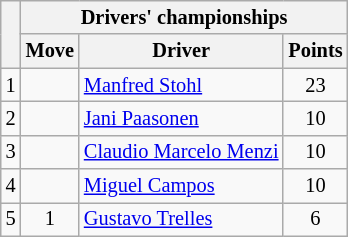<table class="wikitable" style="font-size:85%;">
<tr>
<th rowspan="2"></th>
<th colspan="3">Drivers' championships</th>
</tr>
<tr>
<th>Move</th>
<th>Driver</th>
<th>Points</th>
</tr>
<tr>
<td align="center">1</td>
<td align="center"></td>
<td> <a href='#'>Manfred Stohl</a></td>
<td align="center">23</td>
</tr>
<tr>
<td align="center">2</td>
<td align="center"></td>
<td> <a href='#'>Jani Paasonen</a></td>
<td align="center">10</td>
</tr>
<tr>
<td align="center">3</td>
<td align="center"></td>
<td> <a href='#'>Claudio Marcelo Menzi</a></td>
<td align="center">10</td>
</tr>
<tr>
<td align="center">4</td>
<td align="center"></td>
<td> <a href='#'>Miguel Campos</a></td>
<td align="center">10</td>
</tr>
<tr>
<td align="center">5</td>
<td align="center"> 1</td>
<td> <a href='#'>Gustavo Trelles</a></td>
<td align="center">6</td>
</tr>
</table>
